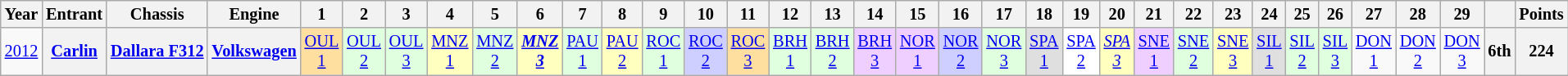<table class="wikitable" style="text-align:center; font-size:85%">
<tr>
<th>Year</th>
<th>Entrant</th>
<th>Chassis</th>
<th>Engine</th>
<th>1</th>
<th>2</th>
<th>3</th>
<th>4</th>
<th>5</th>
<th>6</th>
<th>7</th>
<th>8</th>
<th>9</th>
<th>10</th>
<th>11</th>
<th>12</th>
<th>13</th>
<th>14</th>
<th>15</th>
<th>16</th>
<th>17</th>
<th>18</th>
<th>19</th>
<th>20</th>
<th>21</th>
<th>22</th>
<th>23</th>
<th>24</th>
<th>25</th>
<th>26</th>
<th>27</th>
<th>28</th>
<th>29</th>
<th></th>
<th>Points</th>
</tr>
<tr>
<td><a href='#'>2012</a></td>
<th><a href='#'>Carlin</a></th>
<th nowrap><a href='#'>Dallara F312</a></th>
<th><a href='#'>Volkswagen</a></th>
<td style="background:#FFDF9F;"><a href='#'>OUL<br>1</a><br></td>
<td style="background:#DFFFDF;"><a href='#'>OUL<br>2</a><br></td>
<td style="background:#DFFFDF;"><a href='#'>OUL<br>3</a><br></td>
<td style="background:#FFFFBF;"><a href='#'>MNZ<br>1</a><br></td>
<td style="background:#DFFFDF;"><a href='#'>MNZ<br>2</a><br></td>
<td style="background:#FFFFBF;"><strong><em><a href='#'>MNZ<br>3</a></em></strong><br></td>
<td style="background:#DFFFDF;"><a href='#'>PAU<br>1</a><br></td>
<td style="background:#FFFFBF;"><a href='#'>PAU<br>2</a><br></td>
<td style="background:#DFFFDF;"><a href='#'>ROC<br>1</a><br></td>
<td style="background:#CFCFFF;"><a href='#'>ROC<br>2</a><br></td>
<td style="background:#FFDF9F;"><a href='#'>ROC<br>3</a><br></td>
<td style="background:#DFFFDF;"><a href='#'>BRH<br>1</a><br></td>
<td style="background:#DFFFDF;"><a href='#'>BRH<br>2</a><br></td>
<td style="background:#EFCFFF;"><a href='#'>BRH<br>3</a><br></td>
<td style="background:#EFCFFF;"><a href='#'>NOR<br>1</a><br></td>
<td style="background:#CFCFFF;"><a href='#'>NOR<br>2</a><br></td>
<td style="background:#DFFFDF;"><a href='#'>NOR<br>3</a><br></td>
<td style="background:#DFDFDF;"><a href='#'>SPA<br>1</a><br></td>
<td style="background:#FFFFFF;"><a href='#'>SPA<br>2</a><br></td>
<td style="background:#FFFFBF;"><em><a href='#'>SPA<br>3</a></em><br></td>
<td style="background:#EFCFFF;"><a href='#'>SNE<br>1</a><br></td>
<td style="background:#DFFFDF;"><a href='#'>SNE<br>2</a><br></td>
<td style="background:#FFFFBF;"><a href='#'>SNE<br>3</a><br></td>
<td style="background:#DFDFDF;"><a href='#'>SIL<br>1</a><br></td>
<td style="background:#DFFFDF;"><a href='#'>SIL<br>2</a><br></td>
<td style="background:#DFFFDF;"><a href='#'>SIL<br>3</a><br></td>
<td><a href='#'>DON<br>1</a></td>
<td><a href='#'>DON<br>2</a></td>
<td><a href='#'>DON<br>3</a></td>
<th>6th</th>
<th>224</th>
</tr>
</table>
